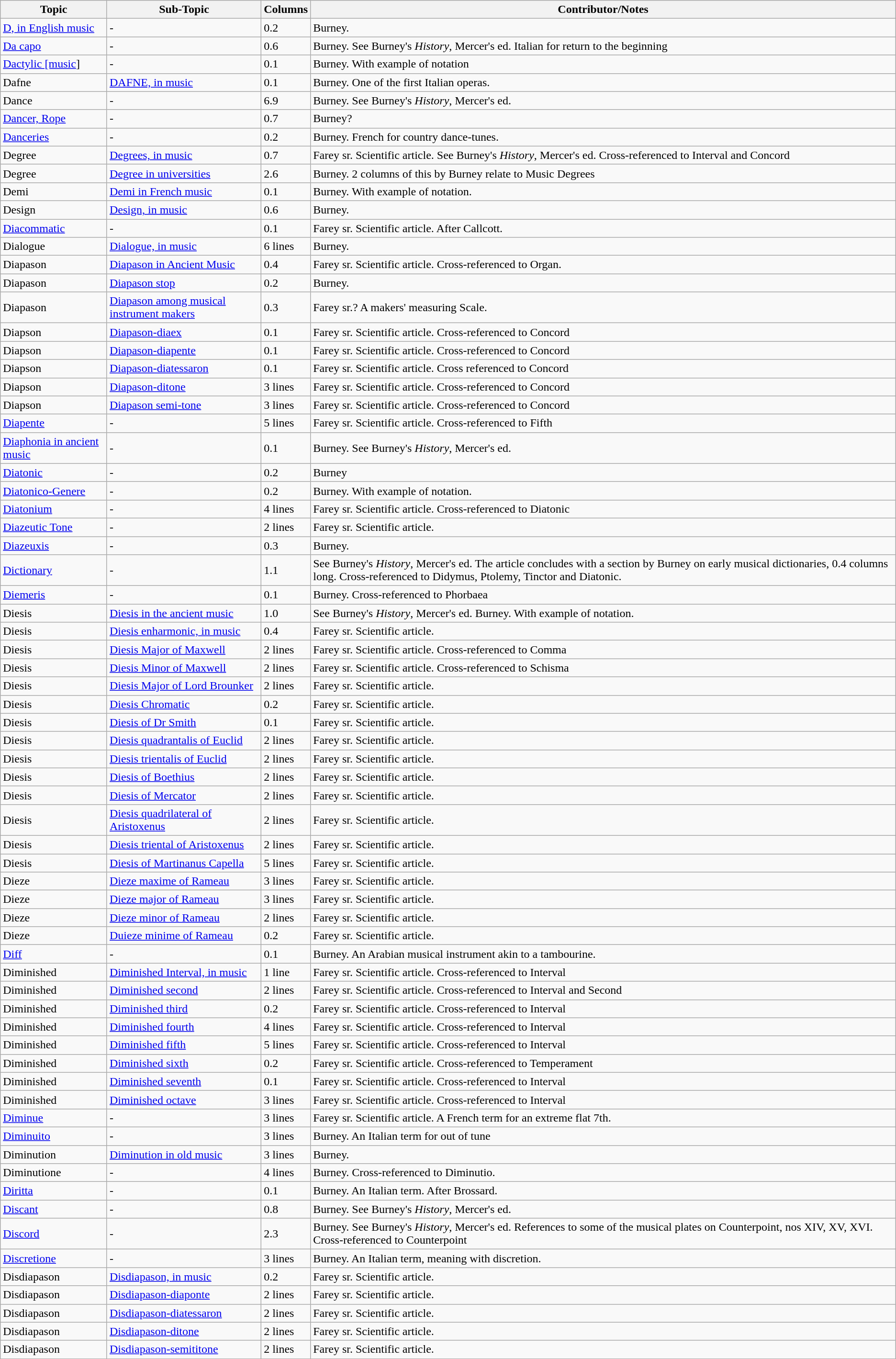<table class="wikitable">
<tr>
<th>Topic</th>
<th>Sub-Topic</th>
<th>Columns</th>
<th>Contributor/Notes</th>
</tr>
<tr>
<td><a href='#'>D, in English music</a></td>
<td>-</td>
<td>0.2</td>
<td>Burney.</td>
</tr>
<tr>
<td><a href='#'>Da capo</a></td>
<td>-</td>
<td>0.6</td>
<td>Burney. See Burney's <em>History</em>, Mercer's ed. Italian for return to the beginning</td>
</tr>
<tr>
<td><a href='#'>Dactylic [music</a>]</td>
<td>-</td>
<td>0.1</td>
<td>Burney. With example of notation</td>
</tr>
<tr>
<td>Dafne</td>
<td><a href='#'>DAFNE, in music</a></td>
<td>0.1</td>
<td>Burney. One of the first Italian operas.</td>
</tr>
<tr>
<td>Dance</td>
<td>-</td>
<td>6.9</td>
<td>Burney. See Burney's <em>History</em>, Mercer's ed.</td>
</tr>
<tr>
<td><a href='#'>Dancer, Rope</a></td>
<td>-</td>
<td>0.7</td>
<td>Burney?</td>
</tr>
<tr>
<td><a href='#'>Danceries</a></td>
<td>-</td>
<td>0.2</td>
<td>Burney. French for country dance-tunes.</td>
</tr>
<tr>
<td>Degree</td>
<td><a href='#'>Degrees, in music</a></td>
<td>0.7</td>
<td>Farey sr. Scientific article. See Burney's <em>History</em>, Mercer's ed. Cross-referenced to Interval and Concord</td>
</tr>
<tr>
<td>Degree</td>
<td><a href='#'>Degree in universities</a></td>
<td>2.6</td>
<td>Burney. 2 columns of this by Burney relate to Music Degrees</td>
</tr>
<tr>
<td>Demi</td>
<td><a href='#'>Demi in French music</a></td>
<td>0.1</td>
<td>Burney. With example of notation.</td>
</tr>
<tr>
<td>Design</td>
<td><a href='#'>Design, in music</a></td>
<td>0.6</td>
<td>Burney.</td>
</tr>
<tr>
<td><a href='#'>Diacommatic</a></td>
<td>-</td>
<td>0.1</td>
<td>Farey sr. Scientific article. After Callcott.</td>
</tr>
<tr>
<td>Dialogue</td>
<td><a href='#'>Dialogue, in music</a></td>
<td>6 lines</td>
<td>Burney.</td>
</tr>
<tr>
<td>Diapason</td>
<td><a href='#'>Diapason in Ancient Music</a></td>
<td>0.4</td>
<td>Farey sr. Scientific article. Cross-referenced to Organ.</td>
</tr>
<tr>
<td>Diapason</td>
<td><a href='#'>Diapason stop</a></td>
<td>0.2</td>
<td>Burney.</td>
</tr>
<tr>
<td>Diapason</td>
<td><a href='#'>Diapason among musical instrument makers</a></td>
<td>0.3</td>
<td>Farey sr.? A makers' measuring Scale.</td>
</tr>
<tr>
<td>Diapson</td>
<td><a href='#'>Diapason-diaex</a></td>
<td>0.1</td>
<td>Farey sr. Scientific article. Cross-referenced to Concord</td>
</tr>
<tr>
<td>Diapson</td>
<td><a href='#'>Diapason-diapente</a></td>
<td>0.1</td>
<td>Farey sr. Scientific article. Cross-referenced to Concord</td>
</tr>
<tr>
<td>Diapson</td>
<td><a href='#'>Diapason-diatessaron</a></td>
<td>0.1</td>
<td>Farey sr. Scientific article. Cross referenced to Concord</td>
</tr>
<tr>
<td>Diapson</td>
<td><a href='#'>Diapason-ditone</a></td>
<td>3 lines</td>
<td>Farey sr. Scientific article. Cross-referenced to Concord</td>
</tr>
<tr>
<td>Diapson</td>
<td><a href='#'>Diapason semi-tone</a></td>
<td>3 lines</td>
<td>Farey sr. Scientific article. Cross-referenced to Concord</td>
</tr>
<tr>
<td><a href='#'>Diapente</a></td>
<td>-</td>
<td>5 lines</td>
<td>Farey sr. Scientific article. Cross-referenced to Fifth</td>
</tr>
<tr>
<td><a href='#'>Diaphonia in ancient music</a></td>
<td>-</td>
<td>0.1</td>
<td>Burney. See Burney's <em>History</em>, Mercer's ed.</td>
</tr>
<tr>
<td><a href='#'>Diatonic</a></td>
<td>-</td>
<td>0.2</td>
<td>Burney</td>
</tr>
<tr>
<td><a href='#'>Diatonico-Genere</a></td>
<td>-</td>
<td>0.2</td>
<td>Burney. With example of notation.</td>
</tr>
<tr>
<td><a href='#'>Diatonium</a></td>
<td>-</td>
<td>4 lines</td>
<td>Farey sr. Scientific article. Cross-referenced to Diatonic</td>
</tr>
<tr>
<td><a href='#'>Diazeutic Tone</a></td>
<td>-</td>
<td>2 lines</td>
<td>Farey sr. Scientific article.</td>
</tr>
<tr>
<td><a href='#'>Diazeuxis</a></td>
<td>-</td>
<td>0.3</td>
<td>Burney.</td>
</tr>
<tr>
<td><a href='#'>Dictionary</a></td>
<td>-</td>
<td>1.1</td>
<td>See Burney's <em>History</em>, Mercer's ed. The article concludes with a section by Burney on early musical dictionaries, 0.4 columns long. Cross-referenced to Didymus, Ptolemy, Tinctor and Diatonic.</td>
</tr>
<tr>
<td><a href='#'>Diemeris</a></td>
<td>-</td>
<td>0.1</td>
<td>Burney. Cross-referenced to Phorbaea</td>
</tr>
<tr>
<td>Diesis</td>
<td><a href='#'>Diesis in the ancient music</a></td>
<td>1.0</td>
<td>See Burney's <em>History</em>, Mercer's ed. Burney. With example of notation.</td>
</tr>
<tr>
<td>Diesis</td>
<td><a href='#'>Diesis enharmonic, in music</a></td>
<td>0.4</td>
<td>Farey sr. Scientific article.</td>
</tr>
<tr>
<td>Diesis</td>
<td><a href='#'>Diesis Major of Maxwell</a></td>
<td>2 lines</td>
<td>Farey sr. Scientific article. Cross-referenced to Comma</td>
</tr>
<tr>
<td>Diesis</td>
<td><a href='#'>Diesis Minor of Maxwell</a></td>
<td>2 lines</td>
<td>Farey sr. Scientific article. Cross-referenced to Schisma</td>
</tr>
<tr>
<td>Diesis</td>
<td><a href='#'>Diesis Major of Lord Brounker</a></td>
<td>2 lines</td>
<td>Farey sr. Scientific article.</td>
</tr>
<tr>
<td>Diesis</td>
<td><a href='#'>Diesis Chromatic</a></td>
<td>0.2</td>
<td>Farey sr. Scientific article.</td>
</tr>
<tr>
<td>Diesis</td>
<td><a href='#'>Diesis of Dr Smith</a></td>
<td>0.1</td>
<td>Farey sr. Scientific article.</td>
</tr>
<tr>
<td>Diesis</td>
<td><a href='#'>Diesis quadrantalis of Euclid</a></td>
<td>2 lines</td>
<td>Farey sr. Scientific article.</td>
</tr>
<tr>
<td>Diesis</td>
<td><a href='#'>Diesis trientalis of Euclid</a></td>
<td>2 lines</td>
<td>Farey sr. Scientific article.</td>
</tr>
<tr>
<td>Diesis</td>
<td><a href='#'>Diesis of Boethius</a></td>
<td>2 lines</td>
<td>Farey sr. Scientific article.</td>
</tr>
<tr>
<td>Diesis</td>
<td><a href='#'>Diesis of Mercator</a></td>
<td>2 lines</td>
<td>Farey sr. Scientific article.</td>
</tr>
<tr>
<td>Diesis</td>
<td><a href='#'>Diesis quadrilateral of Aristoxenus</a></td>
<td>2 lines</td>
<td>Farey sr. Scientific article.</td>
</tr>
<tr>
<td>Diesis</td>
<td><a href='#'>Diesis triental of Aristoxenus</a></td>
<td>2 lines</td>
<td>Farey sr. Scientific article.</td>
</tr>
<tr>
<td>Diesis</td>
<td><a href='#'>Diesis of Martinanus Capella</a></td>
<td>5 lines</td>
<td>Farey sr. Scientific article.</td>
</tr>
<tr>
<td>Dieze</td>
<td><a href='#'>Dieze maxime of Rameau</a></td>
<td>3 lines</td>
<td>Farey sr. Scientific article.</td>
</tr>
<tr>
<td>Dieze</td>
<td><a href='#'>Dieze major of Rameau</a></td>
<td>3 lines</td>
<td>Farey sr. Scientific article.</td>
</tr>
<tr>
<td>Dieze</td>
<td><a href='#'>Dieze minor of Rameau</a></td>
<td>2 lines</td>
<td>Farey sr. Scientific article.</td>
</tr>
<tr>
<td>Dieze</td>
<td><a href='#'>Duieze minime of Rameau</a></td>
<td>0.2</td>
<td>Farey sr. Scientific article.</td>
</tr>
<tr>
<td><a href='#'>Diff</a></td>
<td>-</td>
<td>0.1</td>
<td>Burney. An Arabian musical instrument akin to a tambourine.</td>
</tr>
<tr>
<td>Diminished</td>
<td><a href='#'>Diminished Interval, in music</a></td>
<td>1 line</td>
<td>Farey sr. Scientific article. Cross-referenced to Interval</td>
</tr>
<tr>
<td>Diminished</td>
<td><a href='#'>Diminished second</a></td>
<td>2 lines</td>
<td>Farey sr. Scientific article. Cross-referenced to Interval and Second</td>
</tr>
<tr>
<td>Diminished</td>
<td><a href='#'>Diminished third</a></td>
<td>0.2</td>
<td>Farey sr. Scientific article. Cross-referenced to Interval</td>
</tr>
<tr>
<td>Diminished</td>
<td><a href='#'>Diminished fourth</a></td>
<td>4 lines</td>
<td>Farey sr. Scientific article. Cross-referenced to Interval</td>
</tr>
<tr>
<td>Diminished</td>
<td><a href='#'>Diminished fifth</a></td>
<td>5 lines</td>
<td>Farey sr. Scientific article. Cross-referenced to Interval</td>
</tr>
<tr>
<td>Diminished</td>
<td><a href='#'>Diminished sixth</a></td>
<td>0.2</td>
<td>Farey sr. Scientific article. Cross-referenced to Temperament</td>
</tr>
<tr>
<td>Diminished</td>
<td><a href='#'>Diminished seventh</a></td>
<td>0.1</td>
<td>Farey sr. Scientific article. Cross-referenced to Interval</td>
</tr>
<tr>
<td>Diminished</td>
<td><a href='#'>Diminished octave</a></td>
<td>3 lines</td>
<td>Farey sr. Scientific article. Cross-referenced to Interval</td>
</tr>
<tr>
<td><a href='#'>Diminue</a></td>
<td>-</td>
<td>3 lines</td>
<td>Farey sr. Scientific article. A French term for an extreme flat 7th.</td>
</tr>
<tr>
<td><a href='#'>Diminuito</a></td>
<td>-</td>
<td>3 lines</td>
<td>Burney. An Italian term for out of tune</td>
</tr>
<tr>
<td>Diminution</td>
<td><a href='#'>Diminution in old music</a></td>
<td>3 lines</td>
<td>Burney.</td>
</tr>
<tr>
<td>Diminutione</td>
<td>-</td>
<td>4 lines</td>
<td>Burney. Cross-referenced to Diminutio.</td>
</tr>
<tr>
<td><a href='#'>Diritta</a></td>
<td>-</td>
<td>0.1</td>
<td>Burney. An Italian term. After Brossard.</td>
</tr>
<tr>
<td><a href='#'>Discant</a></td>
<td>-</td>
<td>0.8</td>
<td>Burney. See Burney's <em>History</em>, Mercer's ed.</td>
</tr>
<tr>
<td><a href='#'>Discord</a></td>
<td>-</td>
<td>2.3</td>
<td>Burney. See Burney's <em>History</em>, Mercer's ed. References to some of the musical plates on Counterpoint, nos XIV, XV, XVI. Cross-referenced to Counterpoint</td>
</tr>
<tr>
<td><a href='#'>Discretione</a></td>
<td>-</td>
<td>3 lines</td>
<td>Burney. An Italian term, meaning with discretion.</td>
</tr>
<tr>
<td>Disdiapason</td>
<td><a href='#'>Disdiapason, in music</a></td>
<td>0.2</td>
<td>Farey sr. Scientific article.</td>
</tr>
<tr>
<td>Disdiapason</td>
<td><a href='#'>Disdiapason-diaponte</a></td>
<td>2 lines</td>
<td>Farey sr. Scientific article.</td>
</tr>
<tr>
<td>Disdiapason</td>
<td><a href='#'>Disdiapason-diatessaron</a></td>
<td>2 lines</td>
<td>Farey sr. Scientific article.</td>
</tr>
<tr>
<td>Disdiapason</td>
<td><a href='#'>Disdiapason-ditone</a></td>
<td>2 lines</td>
<td>Farey sr. Scientific article.</td>
</tr>
<tr>
<td>Disdiapason</td>
<td><a href='#'>Disdiapason-semititone</a></td>
<td>2 lines</td>
<td>Farey sr. Scientific article.</td>
</tr>
</table>
